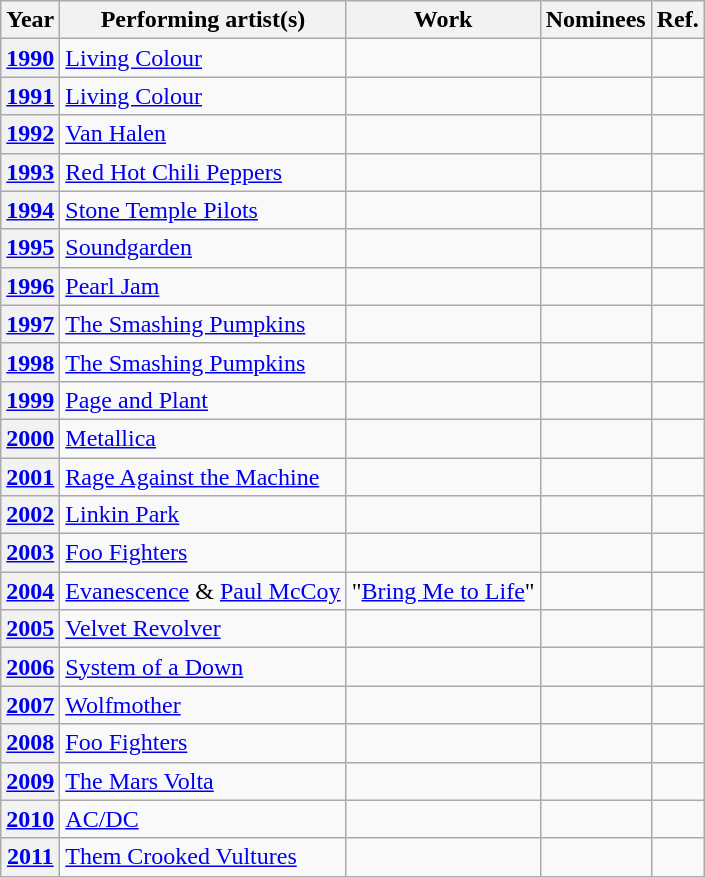<table class="wikitable sortable plainrowheaders">
<tr>
<th scope="col" bgcolor="#efefef">Year</th>
<th scope="col" bgcolor="#efefef">Performing artist(s)</th>
<th scope="col" bgcolor="#efefef">Work</th>
<th scope="col" bgcolor="#efefef" class=unsortable>Nominees</th>
<th scope="col" bgcolor="#efefef" class=unsortable>Ref.</th>
</tr>
<tr>
<th scope="row" style="text-align:center;"><a href='#'>1990</a></th>
<td><a href='#'>Living Colour</a></td>
<td></td>
<td></td>
<td style="text-align:center;"></td>
</tr>
<tr>
<th scope="row" style="text-align:center;"><a href='#'>1991</a></th>
<td><a href='#'>Living Colour</a></td>
<td></td>
<td></td>
<td style="text-align:center;"></td>
</tr>
<tr>
<th scope="row" style="text-align:center;"><a href='#'>1992</a></th>
<td><a href='#'>Van Halen</a></td>
<td></td>
<td></td>
<td style="text-align:center;"></td>
</tr>
<tr>
<th scope="row" style="text-align:center;"><a href='#'>1993</a></th>
<td><a href='#'>Red Hot Chili Peppers</a></td>
<td></td>
<td></td>
<td style="text-align:center;"></td>
</tr>
<tr>
<th scope="row" style="text-align:center;"><a href='#'>1994</a></th>
<td><a href='#'>Stone Temple Pilots</a></td>
<td></td>
<td></td>
<td style="text-align:center;"></td>
</tr>
<tr>
<th scope="row" style="text-align:center;"><a href='#'>1995</a></th>
<td><a href='#'>Soundgarden</a></td>
<td></td>
<td></td>
<td style="text-align:center;"></td>
</tr>
<tr>
<th scope="row" style="text-align:center;"><a href='#'>1996</a></th>
<td><a href='#'>Pearl Jam</a></td>
<td></td>
<td></td>
<td style="text-align:center;"></td>
</tr>
<tr>
<th scope="row" style="text-align:center;"><a href='#'>1997</a></th>
<td><a href='#'>The Smashing Pumpkins</a></td>
<td></td>
<td></td>
<td style="text-align:center;"></td>
</tr>
<tr>
<th scope="row" style="text-align:center;"><a href='#'>1998</a></th>
<td><a href='#'>The Smashing Pumpkins</a></td>
<td></td>
<td></td>
<td style="text-align:center;"></td>
</tr>
<tr>
<th scope="row" style="text-align:center;"><a href='#'>1999</a></th>
<td><a href='#'>Page and Plant</a></td>
<td></td>
<td></td>
<td style="text-align:center;"></td>
</tr>
<tr>
<th scope="row" style="text-align:center;"><a href='#'>2000</a></th>
<td><a href='#'>Metallica</a></td>
<td></td>
<td></td>
<td style="text-align:center;"></td>
</tr>
<tr>
<th scope="row" style="text-align:center;"><a href='#'>2001</a></th>
<td><a href='#'>Rage Against the Machine</a></td>
<td></td>
<td></td>
<td style="text-align:center;"></td>
</tr>
<tr>
<th scope="row" style="text-align:center;"><a href='#'>2002</a></th>
<td><a href='#'>Linkin Park</a></td>
<td></td>
<td></td>
<td style="text-align:center;"></td>
</tr>
<tr>
<th scope="row" style="text-align:center;"><a href='#'>2003</a></th>
<td><a href='#'>Foo Fighters</a></td>
<td></td>
<td></td>
<td style="text-align:center;"></td>
</tr>
<tr>
<th scope="row" style="text-align:center;"><a href='#'>2004</a></th>
<td><a href='#'>Evanescence</a> & <a href='#'>Paul McCoy</a></td>
<td>"<a href='#'>Bring Me to Life</a>"</td>
<td></td>
<td style="text-align:center;"></td>
</tr>
<tr>
<th scope="row" style="text-align:center;"><a href='#'>2005</a></th>
<td><a href='#'>Velvet Revolver</a></td>
<td></td>
<td></td>
<td style="text-align:center;"></td>
</tr>
<tr>
<th scope="row" style="text-align:center;"><a href='#'>2006</a></th>
<td><a href='#'>System of a Down</a></td>
<td></td>
<td></td>
<td style="text-align:center;"></td>
</tr>
<tr>
<th scope="row" style="text-align:center;"><a href='#'>2007</a></th>
<td><a href='#'>Wolfmother</a></td>
<td></td>
<td></td>
<td style="text-align:center;"></td>
</tr>
<tr>
<th scope="row" style="text-align:center;"><a href='#'>2008</a></th>
<td><a href='#'>Foo Fighters</a></td>
<td></td>
<td></td>
<td style="text-align:center;"></td>
</tr>
<tr>
<th scope="row" style="text-align:center;"><a href='#'>2009</a></th>
<td><a href='#'>The Mars Volta</a></td>
<td></td>
<td></td>
<td style="text-align:center;"></td>
</tr>
<tr>
<th scope="row" style="text-align:center;"><a href='#'>2010</a></th>
<td><a href='#'>AC/DC</a></td>
<td></td>
<td></td>
<td style="text-align:center;"></td>
</tr>
<tr>
<th scope="row" style="text-align:center;"><a href='#'>2011</a></th>
<td><a href='#'>Them Crooked Vultures</a></td>
<td></td>
<td></td>
<td style="text-align:center;"></td>
</tr>
</table>
